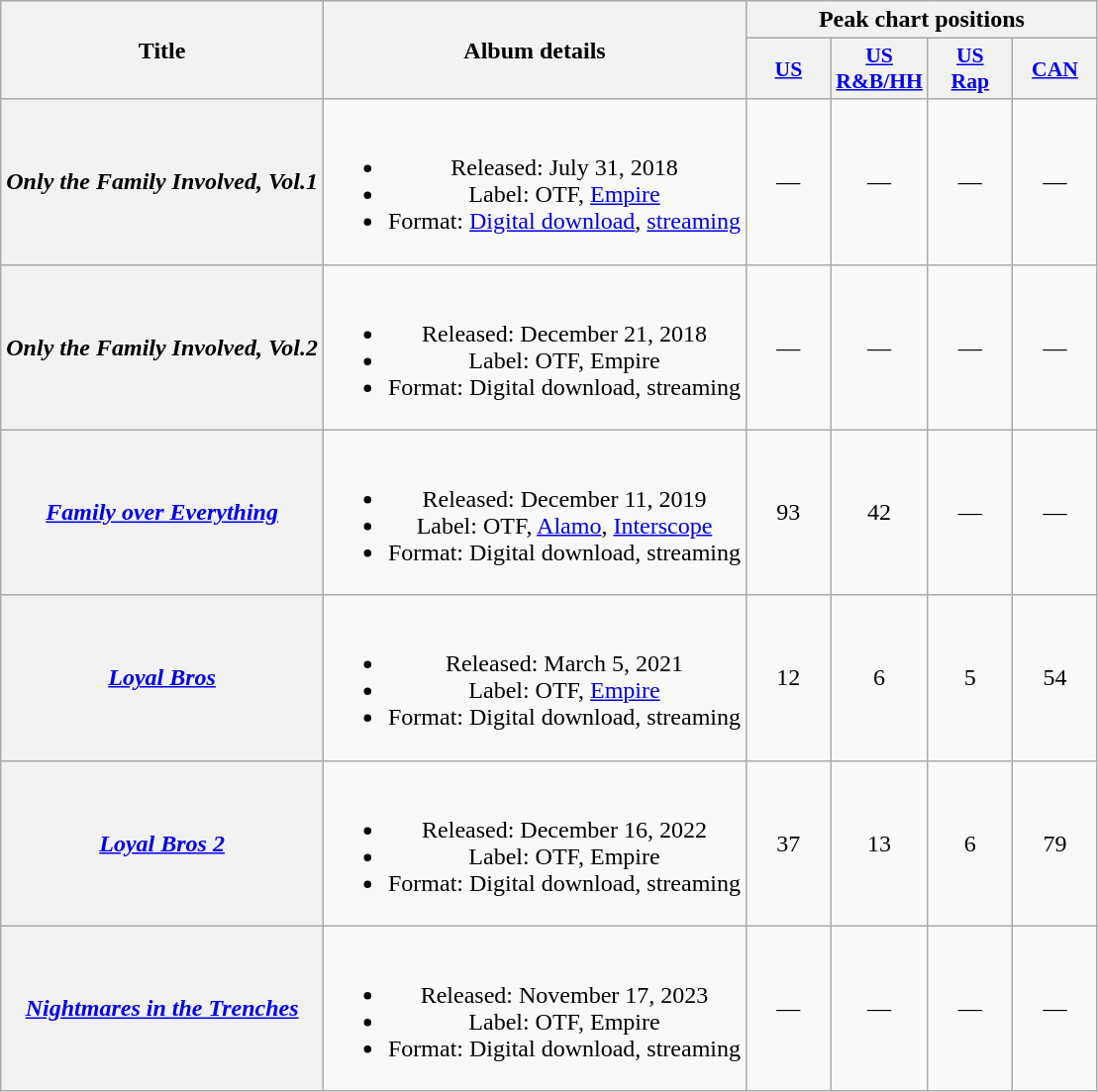<table class="wikitable plainrowheaders" style="text-align:center;">
<tr>
<th scope="col" rowspan="2">Title</th>
<th scope="col" rowspan="2">Album details</th>
<th scope="col" colspan="4">Peak chart positions</th>
</tr>
<tr>
<th scope="col" style="width:3.5em;font-size:90%;"><a href='#'>US</a></th>
<th scope="col" style="width:3.5em;font-size:90%;"><a href='#'>US<br>R&B/HH</a></th>
<th scope="col" style="width:3.5em;font-size:90%;"><a href='#'>US<br>Rap</a></th>
<th scope="col" style="width:3.5em;font-size:90%;"><a href='#'>CAN</a></th>
</tr>
<tr>
<th scope="row"><em>Only the Family Involved, Vol.1</em><br></th>
<td><br><ul><li>Released: July 31, 2018</li><li>Label: OTF, <a href='#'>Empire</a></li><li>Format: <a href='#'>Digital download</a>, <a href='#'>streaming</a></li></ul></td>
<td>—</td>
<td>—</td>
<td>—</td>
<td>—</td>
</tr>
<tr>
<th scope="row"><em>Only the Family Involved, Vol.2</em><br></th>
<td><br><ul><li>Released: December 21, 2018</li><li>Label: OTF, Empire</li><li>Format: Digital download, streaming</li></ul></td>
<td>—</td>
<td>—</td>
<td>—</td>
<td>—</td>
</tr>
<tr>
<th scope="row"><em><a href='#'>Family over Everything</a></em><br></th>
<td><br><ul><li>Released: December 11, 2019</li><li>Label: OTF, <a href='#'>Alamo</a>, <a href='#'>Interscope</a></li><li>Format: Digital download, streaming</li></ul></td>
<td>93</td>
<td>42</td>
<td>—</td>
<td>—</td>
</tr>
<tr>
<th scope="row"><em><a href='#'>Loyal Bros</a></em></th>
<td><br><ul><li>Released: March 5, 2021</li><li>Label: OTF, <a href='#'>Empire</a></li><li>Format: Digital download, streaming</li></ul></td>
<td>12</td>
<td>6</td>
<td>5</td>
<td>54</td>
</tr>
<tr>
<th scope="row"><em><a href='#'>Loyal Bros 2</a></em><br></th>
<td><br><ul><li>Released: December 16, 2022</li><li>Label: OTF, Empire</li><li>Format: Digital download, streaming</li></ul></td>
<td>37</td>
<td>13</td>
<td>6</td>
<td>79</td>
</tr>
<tr>
<th scope="row"><em><a href='#'>Nightmares in the Trenches</a></em><br></th>
<td><br><ul><li>Released: November 17, 2023</li><li>Label: OTF, Empire</li><li>Format: Digital download, streaming</li></ul></td>
<td>—</td>
<td>—</td>
<td>—</td>
<td>—</td>
</tr>
</table>
